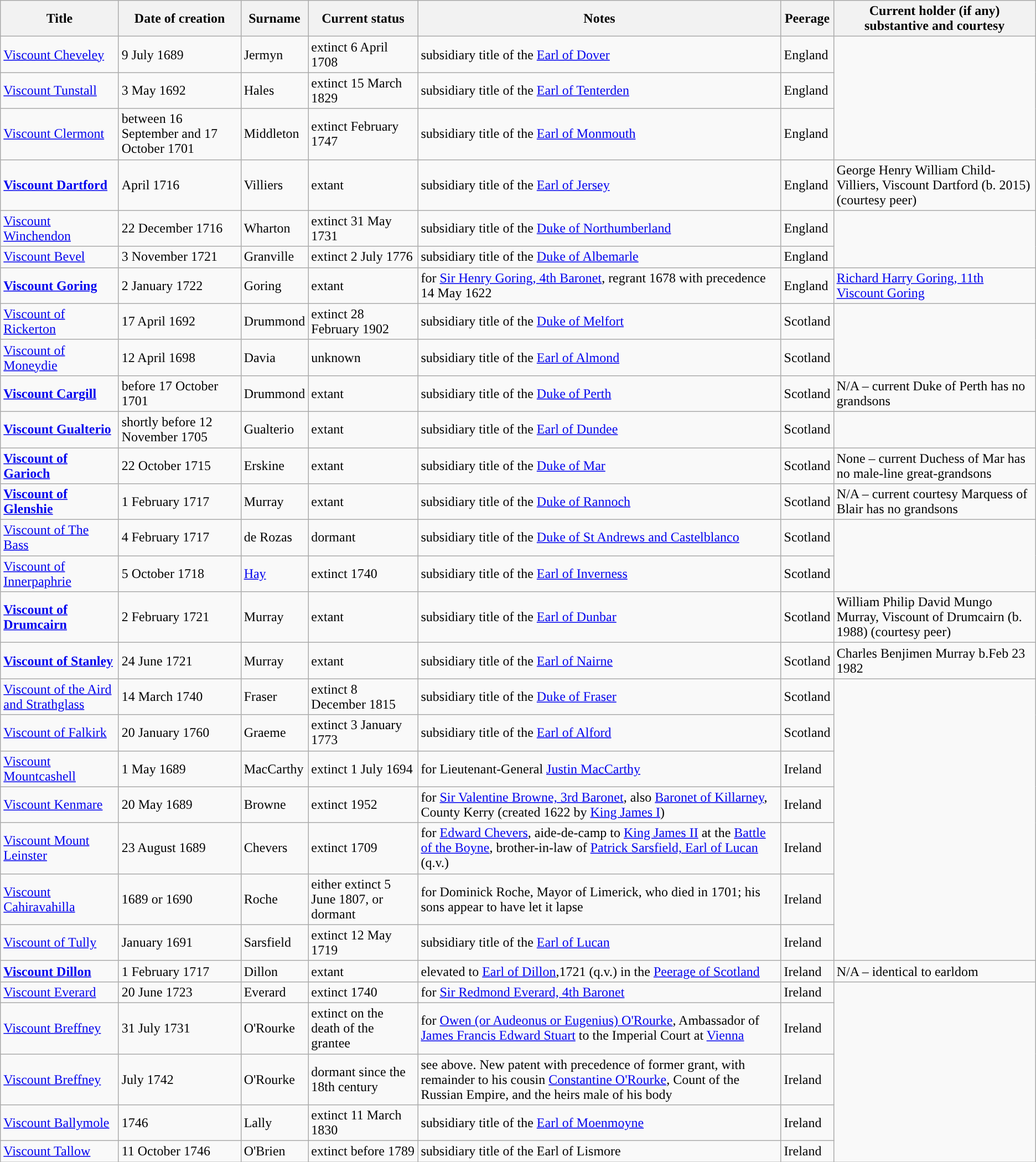<table class="wikitable sortable">
<tr>
<th>Title</th>
<th>Date of creation</th>
<th>Surname</th>
<th>Current status</th>
<th>Notes</th>
<th>Peerage</th>
<th>Current holder (if any)  substantive and courtesy</th>
</tr>
<tr>
<td><a href='#'>Viscount Cheveley</a></td>
<td>9 July 1689</td>
<td>Jermyn</td>
<td>extinct 6 April 1708</td>
<td>subsidiary title of the <a href='#'>Earl of Dover</a></td>
<td>England</td>
</tr>
<tr>
<td><a href='#'>Viscount Tunstall</a></td>
<td>3 May 1692</td>
<td>Hales</td>
<td>extinct 15 March 1829</td>
<td>subsidiary title of the <a href='#'>Earl of Tenterden</a></td>
<td>England</td>
</tr>
<tr>
<td><a href='#'>Viscount Clermont</a></td>
<td>between 16 September and 17 October 1701</td>
<td>Middleton</td>
<td>extinct February 1747</td>
<td>subsidiary title of the <a href='#'>Earl of Monmouth</a></td>
<td>England</td>
</tr>
<tr>
<td><strong><a href='#'>Viscount Dartford</a></strong></td>
<td>April 1716</td>
<td>Villiers</td>
<td>extant</td>
<td>subsidiary title of the <a href='#'>Earl of Jersey</a></td>
<td>England</td>
<td>George Henry William Child-Villiers, Viscount Dartford (b. 2015) (courtesy peer)</td>
</tr>
<tr>
<td><a href='#'>Viscount Winchendon</a></td>
<td>22 December 1716</td>
<td>Wharton</td>
<td>extinct 31 May 1731</td>
<td>subsidiary title of the <a href='#'>Duke of Northumberland</a></td>
<td>England</td>
</tr>
<tr>
<td><a href='#'>Viscount Bevel</a></td>
<td>3 November 1721</td>
<td>Granville</td>
<td>extinct 2 July 1776</td>
<td>subsidiary title of the <a href='#'>Duke of Albemarle</a></td>
<td>England</td>
</tr>
<tr>
<td><strong><a href='#'>Viscount Goring</a></strong></td>
<td>2 January 1722</td>
<td>Goring</td>
<td>extant</td>
<td>for <a href='#'>Sir Henry Goring, 4th Baronet</a>, regrant 1678 with precedence 14 May 1622</td>
<td>England</td>
<td><a href='#'>Richard Harry Goring, 11th Viscount Goring</a></td>
</tr>
<tr>
<td data-sort-value="Viscount Rickerton"><a href='#'>Viscount of Rickerton</a></td>
<td>17 April 1692</td>
<td>Drummond</td>
<td>extinct 28 February 1902</td>
<td>subsidiary title of the <a href='#'>Duke of Melfort</a></td>
<td>Scotland</td>
</tr>
<tr>
<td data-sort-value="Viscount Moneydie"><a href='#'>Viscount of Moneydie</a></td>
<td>12 April 1698</td>
<td>Davia</td>
<td>unknown</td>
<td>subsidiary title of the <a href='#'>Earl of Almond</a></td>
<td>Scotland</td>
</tr>
<tr>
<td><strong><a href='#'>Viscount Cargill</a></strong></td>
<td>before 17 October 1701</td>
<td>Drummond</td>
<td>extant</td>
<td>subsidiary title of the <a href='#'>Duke of Perth</a></td>
<td>Scotland</td>
<td>N/A – current Duke of Perth has no grandsons</td>
</tr>
<tr>
<td><strong><a href='#'>Viscount Gualterio</a></strong></td>
<td>shortly before 12 November 1705</td>
<td>Gualterio</td>
<td>extant</td>
<td>subsidiary title of the <a href='#'>Earl of Dundee</a></td>
<td>Scotland</td>
</tr>
<tr>
<td data-sort-value="Viscount Garioch"><strong><a href='#'>Viscount of Garioch</a></strong></td>
<td>22 October 1715</td>
<td>Erskine</td>
<td>extant</td>
<td>subsidiary title of the <a href='#'>Duke of Mar</a></td>
<td>Scotland</td>
<td>None – current Duchess of Mar has no male-line great-grandsons</td>
</tr>
<tr>
<td data-sort-value="Viscount Glenshie"><strong><a href='#'>Viscount of Glenshie</a></strong></td>
<td>1 February 1717</td>
<td>Murray</td>
<td>extant</td>
<td>subsidiary title of the <a href='#'>Duke of Rannoch</a></td>
<td>Scotland</td>
<td>N/A – current courtesy Marquess of Blair has no grandsons</td>
</tr>
<tr>
<td data-sort-value="Viscount Bass"><a href='#'>Viscount of The Bass</a></td>
<td>4 February 1717</td>
<td>de Rozas</td>
<td>dormant</td>
<td>subsidiary title of the <a href='#'>Duke of St Andrews and Castelblanco</a></td>
<td>Scotland</td>
</tr>
<tr>
<td data-sort-value="Viscount Innerpaphrie"><a href='#'>Viscount of Innerpaphrie</a></td>
<td>5 October 1718</td>
<td><a href='#'>Hay</a></td>
<td>extinct 1740</td>
<td>subsidiary title of the <a href='#'>Earl of Inverness</a></td>
<td>Scotland</td>
</tr>
<tr>
<td data-sort-value="Viscount Drumcairn"><strong><a href='#'>Viscount of Drumcairn</a></strong></td>
<td>2 February 1721</td>
<td>Murray</td>
<td>extant</td>
<td>subsidiary title of the <a href='#'>Earl of Dunbar</a></td>
<td>Scotland</td>
<td>William Philip David Mungo Murray, Viscount of Drumcairn (b. 1988) (courtesy peer)</td>
</tr>
<tr>
<td data-sort-value="Viscount Stanley"><strong><a href='#'>Viscount of Stanley</a></strong></td>
<td>24 June 1721</td>
<td>Murray</td>
<td>extant</td>
<td>subsidiary title of the <a href='#'>Earl of Nairne</a></td>
<td>Scotland</td>
<td>Charles Benjimen Murray b.Feb 23 1982</td>
</tr>
<tr>
<td data-sort-value="Viscount Aird"><a href='#'>Viscount of the Aird and Strathglass</a></td>
<td>14 March 1740</td>
<td>Fraser</td>
<td>extinct 8 December 1815</td>
<td>subsidiary title of the <a href='#'>Duke of Fraser</a></td>
<td>Scotland</td>
</tr>
<tr>
<td data-sort-value="Viscount Falkirk"><a href='#'>Viscount of Falkirk</a></td>
<td>20 January 1760</td>
<td>Graeme</td>
<td>extinct 3 January 1773</td>
<td>subsidiary title of the <a href='#'>Earl of Alford</a></td>
<td>Scotland</td>
</tr>
<tr>
<td><a href='#'>Viscount Mountcashell</a></td>
<td>1 May 1689</td>
<td>MacCarthy</td>
<td>extinct 1 July 1694</td>
<td>for Lieutenant-General <a href='#'>Justin MacCarthy</a></td>
<td>Ireland</td>
</tr>
<tr>
<td><a href='#'>Viscount Kenmare</a></td>
<td>20 May 1689</td>
<td>Browne</td>
<td>extinct 1952</td>
<td>for <a href='#'>Sir Valentine Browne, 3rd Baronet</a>, also <a href='#'>Baronet of Killarney</a>, County Kerry (created 1622 by <a href='#'>King James I</a>)</td>
<td>Ireland</td>
</tr>
<tr>
<td><a href='#'>Viscount Mount Leinster</a></td>
<td>23 August 1689</td>
<td>Chevers</td>
<td>extinct 1709</td>
<td>for <a href='#'>Edward Chevers</a>, aide-de-camp to <a href='#'>King James II</a> at the <a href='#'>Battle of the Boyne</a>, brother-in-law of <a href='#'>Patrick Sarsfield, Earl of Lucan</a> (q.v.)</td>
<td>Ireland</td>
</tr>
<tr>
<td><a href='#'>Viscount Cahiravahilla</a></td>
<td>1689 or 1690</td>
<td>Roche</td>
<td>either extinct 5 June 1807, or dormant</td>
<td>for Dominick Roche, Mayor of Limerick, who died in 1701; his sons appear to have let it lapse</td>
<td>Ireland</td>
</tr>
<tr>
<td><a href='#'>Viscount of Tully</a></td>
<td>January 1691</td>
<td>Sarsfield</td>
<td>extinct 12 May 1719</td>
<td>subsidiary title of the <a href='#'>Earl of Lucan</a></td>
<td>Ireland</td>
</tr>
<tr>
<td><strong><a href='#'>Viscount Dillon</a></strong></td>
<td>1 February 1717</td>
<td>Dillon</td>
<td>extant</td>
<td>elevated to <a href='#'>Earl of Dillon</a>,1721 (q.v.) in the <a href='#'>Peerage of Scotland</a></td>
<td>Ireland</td>
<td>N/A – identical to earldom</td>
</tr>
<tr>
<td><a href='#'>Viscount Everard</a></td>
<td>20 June 1723</td>
<td>Everard</td>
<td>extinct 1740</td>
<td>for <a href='#'>Sir Redmond Everard, 4th Baronet</a></td>
<td>Ireland</td>
</tr>
<tr>
<td><a href='#'>Viscount Breffney</a></td>
<td>31 July 1731</td>
<td>O'Rourke</td>
<td>extinct on the death of the grantee</td>
<td>for <a href='#'>Owen (or Audeonus or Eugenius) O'Rourke</a>, Ambassador of <a href='#'>James Francis Edward Stuart</a> to the Imperial Court at <a href='#'>Vienna</a></td>
<td>Ireland</td>
</tr>
<tr>
<td><a href='#'>Viscount Breffney</a></td>
<td>July 1742</td>
<td>O'Rourke</td>
<td>dormant since the 18th century</td>
<td>see above. New patent with precedence of former grant, with remainder to his cousin <a href='#'>Constantine O'Rourke</a>, Count of the Russian Empire, and the heirs male of his body</td>
<td>Ireland</td>
</tr>
<tr>
<td><a href='#'>Viscount Ballymole</a></td>
<td>1746</td>
<td>Lally</td>
<td>extinct 11 March 1830</td>
<td>subsidiary title of the <a href='#'>Earl of Moenmoyne</a></td>
<td>Ireland</td>
</tr>
<tr>
<td><a href='#'>Viscount Tallow</a></td>
<td>11 October 1746</td>
<td>O'Brien</td>
<td>extinct before 1789</td>
<td>subsidiary title of the Earl of Lismore</td>
<td>Ireland</td>
</tr>
</table>
